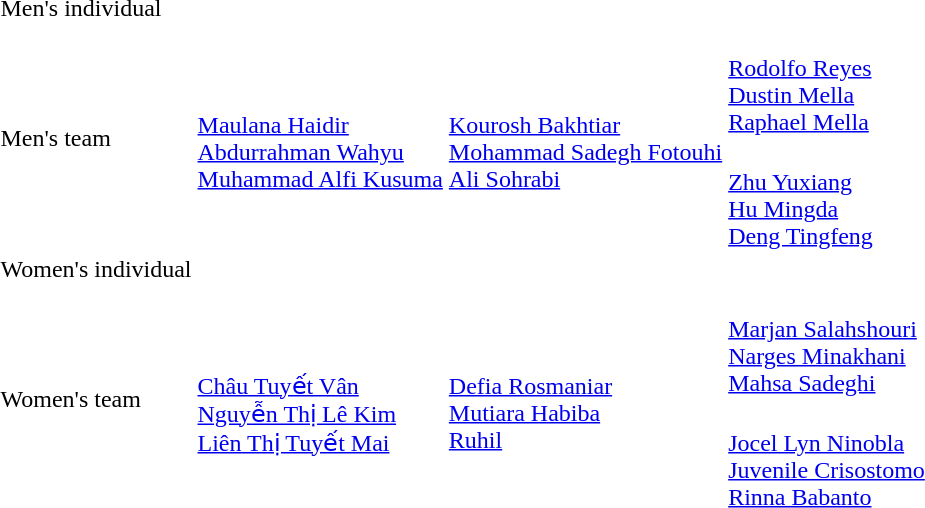<table>
<tr>
<td rowspan=2>Men's individual</td>
<td rowspan=2></td>
<td rowspan=2></td>
<td></td>
</tr>
<tr>
<td></td>
</tr>
<tr>
<td rowspan=2>Men's team</td>
<td rowspan=2><br><a href='#'>Maulana Haidir</a><br><a href='#'>Abdurrahman Wahyu</a><br><a href='#'>Muhammad Alfi Kusuma</a></td>
<td rowspan=2><br><a href='#'>Kourosh Bakhtiar</a><br><a href='#'>Mohammad Sadegh Fotouhi</a><br><a href='#'>Ali Sohrabi</a></td>
<td><br><a href='#'>Rodolfo Reyes</a><br><a href='#'>Dustin Mella</a><br><a href='#'>Raphael Mella</a></td>
</tr>
<tr>
<td><br><a href='#'>Zhu Yuxiang</a><br><a href='#'>Hu Mingda</a><br><a href='#'>Deng Tingfeng</a></td>
</tr>
<tr>
<td rowspan=2>Women's individual</td>
<td rowspan=2></td>
<td rowspan=2></td>
<td></td>
</tr>
<tr>
<td></td>
</tr>
<tr>
<td rowspan=2>Women's team</td>
<td rowspan=2><br><a href='#'>Châu Tuyết Vân</a><br><a href='#'>Nguyễn Thị Lê Kim</a><br><a href='#'>Liên Thị Tuyết Mai</a></td>
<td rowspan=2><br><a href='#'>Defia Rosmaniar</a><br><a href='#'>Mutiara Habiba</a><br><a href='#'>Ruhil</a></td>
<td><br><a href='#'>Marjan Salahshouri</a><br><a href='#'>Narges Minakhani</a><br><a href='#'>Mahsa Sadeghi</a></td>
</tr>
<tr>
<td><br><a href='#'>Jocel Lyn Ninobla</a><br><a href='#'>Juvenile Crisostomo</a><br><a href='#'>Rinna Babanto</a></td>
</tr>
</table>
